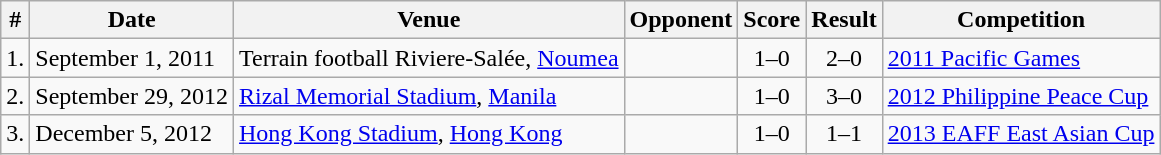<table class="wikitable">
<tr>
<th>#</th>
<th>Date</th>
<th>Venue</th>
<th>Opponent</th>
<th>Score</th>
<th>Result</th>
<th>Competition</th>
</tr>
<tr>
<td>1.</td>
<td>September 1, 2011</td>
<td>Terrain football Riviere-Salée, <a href='#'>Noumea</a></td>
<td></td>
<td align=center>1–0</td>
<td align=center>2–0</td>
<td><a href='#'>2011 Pacific Games</a></td>
</tr>
<tr>
<td>2.</td>
<td>September 29, 2012</td>
<td><a href='#'>Rizal Memorial Stadium</a>, <a href='#'>Manila</a></td>
<td></td>
<td align=center>1–0</td>
<td align=center>3–0</td>
<td><a href='#'>2012 Philippine Peace Cup</a></td>
</tr>
<tr>
<td>3.</td>
<td>December 5, 2012</td>
<td><a href='#'>Hong Kong Stadium</a>, <a href='#'>Hong Kong</a></td>
<td></td>
<td align=center>1–0</td>
<td align=center>1–1</td>
<td><a href='#'>2013 EAFF East Asian Cup</a></td>
</tr>
</table>
